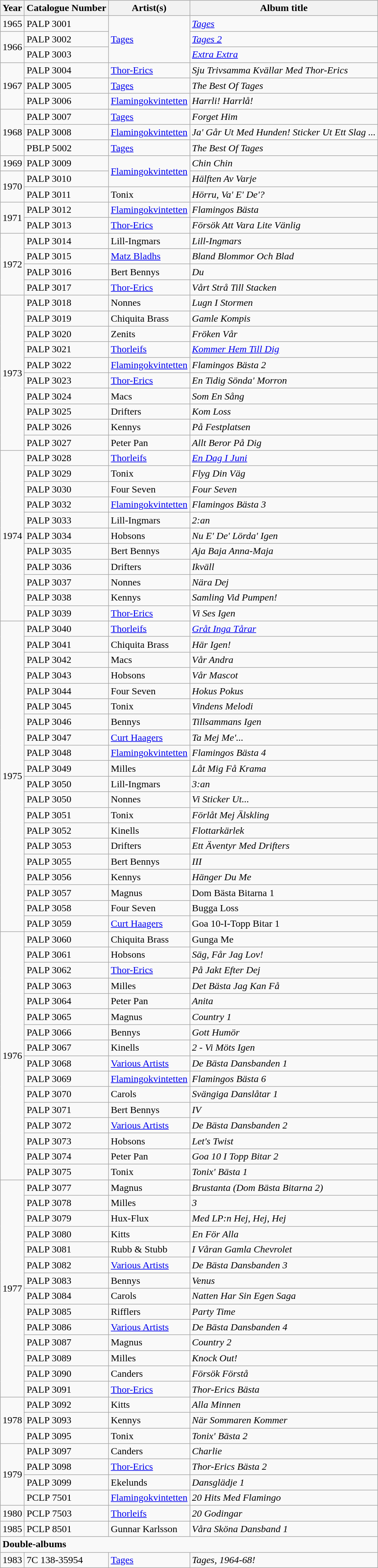<table class="wikitable">
<tr>
<th>Year</th>
<th>Catalogue Number</th>
<th>Artist(s)</th>
<th>Album title</th>
</tr>
<tr>
<td>1965</td>
<td>PALP 3001</td>
<td rowspan="3"><a href='#'>Tages</a></td>
<td><a href='#'><em>Tages</em></a></td>
</tr>
<tr>
<td rowspan="2">1966</td>
<td>PALP 3002</td>
<td><em><a href='#'>Tages 2</a></em></td>
</tr>
<tr>
<td>PALP 3003</td>
<td><a href='#'><em>Extra Extra</em></a></td>
</tr>
<tr>
<td rowspan="3">1967</td>
<td>PALP 3004</td>
<td><a href='#'>Thor-Erics</a></td>
<td><em>Sju Trivsamma Kvällar Med Thor-Erics</em></td>
</tr>
<tr>
<td>PALP 3005</td>
<td><a href='#'>Tages</a></td>
<td><em>The Best Of Tages</em> </td>
</tr>
<tr>
<td>PALP 3006</td>
<td><a href='#'>Flamingokvintetten</a></td>
<td><em>Harrli! Harrlå!</em></td>
</tr>
<tr>
<td rowspan="3">1968</td>
<td>PALP 3007</td>
<td><a href='#'>Tages</a></td>
<td><em>Forget Him</em> </td>
</tr>
<tr>
<td>PALP 3008</td>
<td><a href='#'>Flamingokvintetten</a></td>
<td><em>Ja' Går Ut Med Hunden! Sticker Ut Ett Slag ...</em></td>
</tr>
<tr>
<td>PBLP 5002</td>
<td><a href='#'>Tages</a></td>
<td><em>The Best Of Tages</em> </td>
</tr>
<tr>
<td>1969</td>
<td>PALP 3009</td>
<td rowspan="2"><a href='#'>Flamingokvintetten</a></td>
<td><em>Chin Chin</em></td>
</tr>
<tr>
<td rowspan="2">1970</td>
<td>PALP 3010</td>
<td><em>Hälften Av Varje</em></td>
</tr>
<tr>
<td>PALP 3011</td>
<td>Tonix</td>
<td><em>Hörru, Va' E' De'?</em></td>
</tr>
<tr>
<td rowspan="2">1971</td>
<td>PALP 3012</td>
<td><a href='#'>Flamingokvintetten</a></td>
<td><em>Flamingos Bästa</em> </td>
</tr>
<tr>
<td>PALP 3013</td>
<td><a href='#'>Thor-Erics</a></td>
<td><em>Försök Att Vara Lite Vänlig</em></td>
</tr>
<tr>
<td rowspan="4">1972</td>
<td>PALP 3014</td>
<td>Lill-Ingmars</td>
<td><em>Lill-Ingmars</em></td>
</tr>
<tr>
<td>PALP 3015</td>
<td><a href='#'>Matz Bladhs</a></td>
<td><em>Bland Blommor Och Blad</em></td>
</tr>
<tr>
<td>PALP 3016</td>
<td>Bert Bennys</td>
<td><em>Du</em></td>
</tr>
<tr>
<td>PALP 3017</td>
<td><a href='#'>Thor-Erics</a></td>
<td><em>Vårt Strå Till Stacken</em></td>
</tr>
<tr>
<td rowspan="10">1973</td>
<td>PALP 3018</td>
<td>Nonnes</td>
<td><em>Lugn I Stormen</em></td>
</tr>
<tr>
<td>PALP 3019</td>
<td>Chiquita Brass</td>
<td><em>Gamle Kompis</em></td>
</tr>
<tr>
<td>PALP 3020</td>
<td>Zenits</td>
<td><em>Fröken Vår</em></td>
</tr>
<tr>
<td>PALP 3021</td>
<td><a href='#'>Thorleifs</a></td>
<td><a href='#'><em>Kommer Hem Till Dig</em></a></td>
</tr>
<tr>
<td>PALP 3022</td>
<td><a href='#'>Flamingokvintetten</a></td>
<td><em>Flamingos Bästa 2</em> </td>
</tr>
<tr>
<td>PALP 3023</td>
<td><a href='#'>Thor-Erics</a></td>
<td><em>En Tidig Sönda' Morron</em></td>
</tr>
<tr>
<td>PALP 3024</td>
<td>Macs</td>
<td><em>Som En Sång</em></td>
</tr>
<tr>
<td>PALP 3025</td>
<td>Drifters</td>
<td><em>Kom Loss</em></td>
</tr>
<tr>
<td>PALP 3026</td>
<td>Kennys</td>
<td><em>På Festplatsen</em></td>
</tr>
<tr>
<td>PALP 3027</td>
<td>Peter Pan</td>
<td><em>Allt Beror På Dig</em></td>
</tr>
<tr>
<td rowspan="11">1974</td>
<td>PALP 3028</td>
<td><a href='#'>Thorleifs</a></td>
<td><a href='#'><em>En Dag I Juni</em></a></td>
</tr>
<tr>
<td>PALP 3029</td>
<td>Tonix</td>
<td><em>Flyg Din Väg</em></td>
</tr>
<tr>
<td>PALP 3030</td>
<td>Four Seven</td>
<td><em>Four Seven</em></td>
</tr>
<tr>
<td>PALP 3032</td>
<td><a href='#'>Flamingokvintetten</a></td>
<td><em>Flamingos Bästa 3</em> </td>
</tr>
<tr>
<td>PALP 3033</td>
<td>Lill-Ingmars</td>
<td><em>2:an</em></td>
</tr>
<tr>
<td>PALP 3034</td>
<td>Hobsons</td>
<td><em>Nu E' De' Lörda' Igen</em></td>
</tr>
<tr>
<td>PALP 3035</td>
<td>Bert Bennys</td>
<td><em>Aja Baja Anna-Maja</em></td>
</tr>
<tr>
<td>PALP 3036</td>
<td>Drifters</td>
<td><em>Ikväll</em></td>
</tr>
<tr>
<td>PALP 3037</td>
<td>Nonnes</td>
<td><em>Nära Dej</em></td>
</tr>
<tr>
<td>PALP 3038</td>
<td>Kennys</td>
<td><em>Samling Vid Pumpen!</em></td>
</tr>
<tr>
<td>PALP 3039</td>
<td><a href='#'>Thor-Erics</a></td>
<td><em>Vi Ses Igen</em></td>
</tr>
<tr>
<td rowspan="20">1975</td>
<td>PALP 3040</td>
<td><a href='#'>Thorleifs</a></td>
<td><a href='#'><em>Gråt Inga Tårar</em></a></td>
</tr>
<tr>
<td>PALP 3041</td>
<td>Chiquita Brass</td>
<td><em>Här Igen!</em></td>
</tr>
<tr>
<td>PALP 3042</td>
<td>Macs</td>
<td><em>Vår Andra</em></td>
</tr>
<tr>
<td>PALP 3043</td>
<td>Hobsons</td>
<td><em>Vår Mascot</em></td>
</tr>
<tr>
<td>PALP 3044</td>
<td>Four Seven</td>
<td><em>Hokus Pokus</em></td>
</tr>
<tr>
<td>PALP 3045</td>
<td>Tonix</td>
<td><em>Vindens Melodi</em></td>
</tr>
<tr>
<td>PALP 3046</td>
<td>Bennys</td>
<td><em>Tillsammans Igen</em></td>
</tr>
<tr>
<td>PALP 3047</td>
<td><a href='#'>Curt Haagers</a></td>
<td><em>Ta Mej Me'...</em></td>
</tr>
<tr>
<td>PALP 3048</td>
<td><a href='#'>Flamingokvintetten</a></td>
<td><em>Flamingos Bästa 4</em> </td>
</tr>
<tr>
<td>PALP 3049</td>
<td>Milles</td>
<td><em>Låt Mig Få Krama</em></td>
</tr>
<tr>
<td>PALP 3050</td>
<td>Lill-Ingmars</td>
<td><em>3:an</em></td>
</tr>
<tr>
<td>PALP 3050</td>
<td>Nonnes</td>
<td><em>Vi Sticker Ut...</em></td>
</tr>
<tr>
<td>PALP 3051</td>
<td>Tonix</td>
<td><em>Förlåt Mej Älskling</em></td>
</tr>
<tr>
<td>PALP 3052</td>
<td>Kinells</td>
<td><em>Flottarkärlek</em></td>
</tr>
<tr>
<td>PALP 3053</td>
<td>Drifters</td>
<td><em>Ett Äventyr Med Drifters</em></td>
</tr>
<tr>
<td>PALP 3055</td>
<td>Bert Bennys</td>
<td><em>III</em></td>
</tr>
<tr>
<td>PALP 3056</td>
<td>Kennys</td>
<td><em>Hänger Du Me<strong></td>
</tr>
<tr>
<td>PALP 3057</td>
<td>Magnus</td>
<td></em>Dom Bästa Bitarna 1<em> </td>
</tr>
<tr>
<td>PALP 3058</td>
<td>Four Seven</td>
<td></em>Bugga Loss<em></td>
</tr>
<tr>
<td>PALP 3059</td>
<td><a href='#'>Curt Haagers</a></td>
<td></em>Goa 10-I-Topp Bitar 1<em> </td>
</tr>
<tr>
<td rowspan="16">1976</td>
<td>PALP 3060</td>
<td>Chiquita Brass</td>
<td></em>Gunga Me</strong></td>
</tr>
<tr>
<td>PALP 3061</td>
<td>Hobsons</td>
<td><em>Säg, Får Jag Lov!</em></td>
</tr>
<tr>
<td>PALP 3062</td>
<td><a href='#'>Thor-Erics</a></td>
<td><em>På Jakt Efter Dej</em></td>
</tr>
<tr>
<td>PALP 3063</td>
<td>Milles</td>
<td><em>Det Bästa Jag Kan Få</em></td>
</tr>
<tr>
<td>PALP 3064</td>
<td>Peter Pan</td>
<td><em>Anita</em></td>
</tr>
<tr>
<td>PALP 3065</td>
<td>Magnus</td>
<td><em>Country 1</em></td>
</tr>
<tr>
<td>PALP 3066</td>
<td>Bennys</td>
<td><em>Gott Humör</em></td>
</tr>
<tr>
<td>PALP 3067</td>
<td>Kinells</td>
<td><em>2 - Vi Möts Igen</em></td>
</tr>
<tr>
<td>PALP 3068</td>
<td><a href='#'>Various Artists</a></td>
<td><em>De Bästa Dansbanden 1</em> </td>
</tr>
<tr>
<td>PALP 3069</td>
<td><a href='#'>Flamingokvintetten</a></td>
<td><em>Flamingos Bästa 6</em> </td>
</tr>
<tr>
<td>PALP 3070</td>
<td>Carols</td>
<td><em>Svängiga Danslåtar 1</em></td>
</tr>
<tr>
<td>PALP 3071</td>
<td>Bert Bennys</td>
<td><em>IV</em></td>
</tr>
<tr>
<td>PALP 3072</td>
<td><a href='#'>Various Artists</a></td>
<td><em>De Bästa Dansbanden 2</em> </td>
</tr>
<tr>
<td>PALP 3073</td>
<td>Hobsons</td>
<td><em>Let's Twist</em></td>
</tr>
<tr>
<td>PALP 3074</td>
<td>Peter Pan</td>
<td><em>Goa 10 I Topp Bitar 2</em> </td>
</tr>
<tr>
<td>PALP 3075</td>
<td>Tonix</td>
<td><em>Tonix' Bästa 1</em> </td>
</tr>
<tr>
<td rowspan="14">1977</td>
<td>PALP 3077</td>
<td>Magnus</td>
<td><em>Brustanta (Dom Bästa Bitarna 2)</em> </td>
</tr>
<tr>
<td>PALP 3078</td>
<td>Milles</td>
<td><em>3</em></td>
</tr>
<tr>
<td>PALP 3079</td>
<td>Hux-Flux</td>
<td><em>Med LP:n Hej, Hej, Hej</em></td>
</tr>
<tr>
<td>PALP 3080</td>
<td>Kitts</td>
<td><em>En För Alla</em></td>
</tr>
<tr>
<td>PALP 3081</td>
<td>Rubb & Stubb</td>
<td><em>I Våran Gamla Chevrolet</em></td>
</tr>
<tr>
<td>PALP 3082</td>
<td><a href='#'>Various Artists</a></td>
<td><em>De Bästa Dansbanden 3</em> </td>
</tr>
<tr>
<td>PALP 3083</td>
<td>Bennys</td>
<td><em>Venus</em></td>
</tr>
<tr>
<td>PALP 3084</td>
<td>Carols</td>
<td><em>Natten Har Sin Egen Saga</em></td>
</tr>
<tr>
<td>PALP 3085</td>
<td>Rifflers</td>
<td><em>Party Time</em></td>
</tr>
<tr>
<td>PALP 3086</td>
<td><a href='#'>Various Artists</a></td>
<td><em>De Bästa Dansbanden 4</em> </td>
</tr>
<tr>
<td>PALP 3087</td>
<td>Magnus</td>
<td><em>Country 2</em></td>
</tr>
<tr>
<td>PALP 3089</td>
<td>Milles</td>
<td><em>Knock Out!</em></td>
</tr>
<tr>
<td>PALP 3090</td>
<td>Canders</td>
<td><em>Försök Förstå</em></td>
</tr>
<tr>
<td>PALP 3091</td>
<td><a href='#'>Thor-Erics</a></td>
<td><em>Thor-Erics Bästa</em> </td>
</tr>
<tr>
<td rowspan="3">1978</td>
<td>PALP 3092</td>
<td>Kitts</td>
<td><em>Alla Minnen</em></td>
</tr>
<tr>
<td>PALP 3093</td>
<td>Kennys</td>
<td><em>När Sommaren Kommer</em></td>
</tr>
<tr>
<td>PALP 3095</td>
<td>Tonix</td>
<td><em>Tonix' Bästa 2</em> </td>
</tr>
<tr>
<td rowspan="4">1979</td>
<td>PALP 3097</td>
<td>Canders</td>
<td><em>Charlie</em></td>
</tr>
<tr>
<td>PALP 3098</td>
<td><a href='#'>Thor-Erics</a></td>
<td><em>Thor-Erics Bästa 2</em> </td>
</tr>
<tr>
<td>PALP 3099</td>
<td>Ekelunds</td>
<td><em>Dansglädje 1</em></td>
</tr>
<tr>
<td>PCLP 7501</td>
<td><a href='#'>Flamingokvintetten</a></td>
<td><em>20 Hits Med Flamingo</em> </td>
</tr>
<tr>
<td>1980</td>
<td>PCLP 7503</td>
<td><a href='#'>Thorleifs</a></td>
<td><em>20 Godingar</em> </td>
</tr>
<tr>
<td>1985</td>
<td>PCLP 8501</td>
<td>Gunnar Karlsson</td>
<td><em>Våra Sköna Dansband 1</em> </td>
</tr>
<tr>
<td colspan="4"><strong>Double-albums</strong></td>
</tr>
<tr>
<td>1983</td>
<td>7C 138-35954</td>
<td><a href='#'>Tages</a></td>
<td><em>Tages, 1964-68!</em></td>
</tr>
</table>
